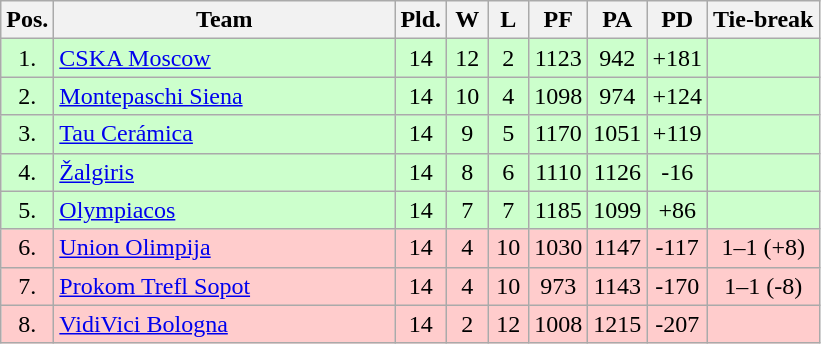<table class="wikitable" style="text-align:center">
<tr>
<th width=15>Pos.</th>
<th width=220>Team</th>
<th width=20>Pld.</th>
<th width=20>W</th>
<th width=20>L</th>
<th width=20>PF</th>
<th width=20>PA</th>
<th width=20>PD</th>
<th>Tie-break</th>
</tr>
<tr style="background: #ccffcc;">
<td>1.</td>
<td align=left> <a href='#'>CSKA Moscow</a></td>
<td>14</td>
<td>12</td>
<td>2</td>
<td>1123</td>
<td>942</td>
<td>+181</td>
<td></td>
</tr>
<tr style="background: #ccffcc;">
<td>2.</td>
<td align=left> <a href='#'>Montepaschi Siena</a></td>
<td>14</td>
<td>10</td>
<td>4</td>
<td>1098</td>
<td>974</td>
<td>+124</td>
<td></td>
</tr>
<tr style="background: #ccffcc;">
<td>3.</td>
<td align=left> <a href='#'>Tau Cerámica</a></td>
<td>14</td>
<td>9</td>
<td>5</td>
<td>1170</td>
<td>1051</td>
<td>+119</td>
<td></td>
</tr>
<tr style="background: #ccffcc;">
<td>4.</td>
<td align=left> <a href='#'>Žalgiris</a></td>
<td>14</td>
<td>8</td>
<td>6</td>
<td>1110</td>
<td>1126</td>
<td>-16</td>
<td></td>
</tr>
<tr style="background: #ccffcc;">
<td>5.</td>
<td align=left> <a href='#'>Olympiacos</a></td>
<td>14</td>
<td>7</td>
<td>7</td>
<td>1185</td>
<td>1099</td>
<td>+86</td>
<td></td>
</tr>
<tr style="background: #ffcccc;">
<td>6.</td>
<td align=left> <a href='#'>Union Olimpija</a></td>
<td>14</td>
<td>4</td>
<td>10</td>
<td>1030</td>
<td>1147</td>
<td>-117</td>
<td>1–1 (+8)</td>
</tr>
<tr style="background: #ffcccc;">
<td>7.</td>
<td align=left> <a href='#'>Prokom Trefl Sopot</a></td>
<td>14</td>
<td>4</td>
<td>10</td>
<td>973</td>
<td>1143</td>
<td>-170</td>
<td>1–1 (-8)</td>
</tr>
<tr style="background: #ffcccc;">
<td>8.</td>
<td align=left> <a href='#'>VidiVici Bologna</a></td>
<td>14</td>
<td>2</td>
<td>12</td>
<td>1008</td>
<td>1215</td>
<td>-207</td>
<td></td>
</tr>
</table>
